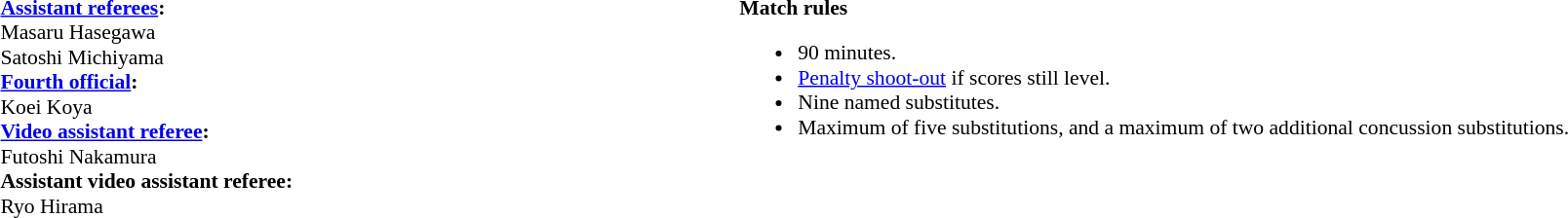<table style="width:100%;font-size:90%">
<tr>
<td><br><strong><a href='#'>Assistant referees</a>:</strong>
<br>Masaru Hasegawa
<br>Satoshi Michiyama
<br><strong><a href='#'>Fourth official</a>:</strong>
<br>Koei Koya
<br><strong><a href='#'>Video assistant referee</a>:</strong>
<br>Futoshi Nakamura
<br><strong>Assistant video assistant referee:</strong>
<br>Ryo Hirama</td>
<td style="width:60%; vertical-align:top;"><br><strong>Match rules</strong><ul><li>90 minutes.</li><li><a href='#'>Penalty shoot-out</a> if scores still level.</li><li>Nine named substitutes.</li><li>Maximum of five substitutions, and a maximum of two additional concussion substitutions.</li></ul></td>
</tr>
</table>
